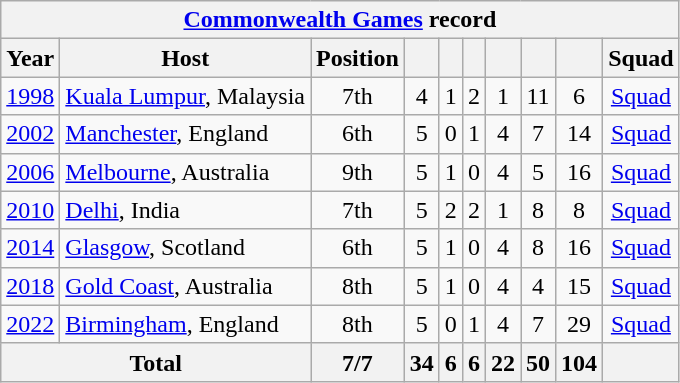<table class="wikitable" style="text-align: center;">
<tr>
<th colspan=11><a href='#'>Commonwealth Games</a> record</th>
</tr>
<tr>
<th>Year</th>
<th>Host</th>
<th>Position</th>
<th></th>
<th></th>
<th></th>
<th></th>
<th></th>
<th></th>
<th>Squad</th>
</tr>
<tr>
<td><a href='#'>1998</a></td>
<td align=left> <a href='#'>Kuala Lumpur</a>, Malaysia</td>
<td>7th</td>
<td>4</td>
<td>1</td>
<td>2</td>
<td>1</td>
<td>11</td>
<td>6</td>
<td><a href='#'>Squad</a></td>
</tr>
<tr>
<td><a href='#'>2002</a></td>
<td align=left> <a href='#'>Manchester</a>, England</td>
<td>6th</td>
<td>5</td>
<td>0</td>
<td>1</td>
<td>4</td>
<td>7</td>
<td>14</td>
<td><a href='#'>Squad</a></td>
</tr>
<tr>
<td><a href='#'>2006</a></td>
<td align=left> <a href='#'>Melbourne</a>, Australia</td>
<td>9th</td>
<td>5</td>
<td>1</td>
<td>0</td>
<td>4</td>
<td>5</td>
<td>16</td>
<td><a href='#'>Squad</a></td>
</tr>
<tr>
<td><a href='#'>2010</a></td>
<td align=left> <a href='#'>Delhi</a>, India</td>
<td>7th</td>
<td>5</td>
<td>2</td>
<td>2</td>
<td>1</td>
<td>8</td>
<td>8</td>
<td><a href='#'>Squad</a></td>
</tr>
<tr>
<td><a href='#'>2014</a></td>
<td align=left> <a href='#'>Glasgow</a>, Scotland</td>
<td>6th</td>
<td>5</td>
<td>1</td>
<td>0</td>
<td>4</td>
<td>8</td>
<td>16</td>
<td><a href='#'>Squad</a></td>
</tr>
<tr>
<td><a href='#'>2018</a></td>
<td align=left> <a href='#'>Gold Coast</a>, Australia</td>
<td>8th</td>
<td>5</td>
<td>1</td>
<td>0</td>
<td>4</td>
<td>4</td>
<td>15</td>
<td><a href='#'>Squad</a></td>
</tr>
<tr>
<td><a href='#'>2022</a></td>
<td align=left> <a href='#'>Birmingham</a>, England</td>
<td>8th</td>
<td>5</td>
<td>0</td>
<td>1</td>
<td>4</td>
<td>7</td>
<td>29</td>
<td><a href='#'>Squad</a></td>
</tr>
<tr>
<th colspan=2>Total</th>
<th>7/7</th>
<th>34</th>
<th>6</th>
<th>6</th>
<th>22</th>
<th>50</th>
<th>104</th>
<th></th>
</tr>
</table>
